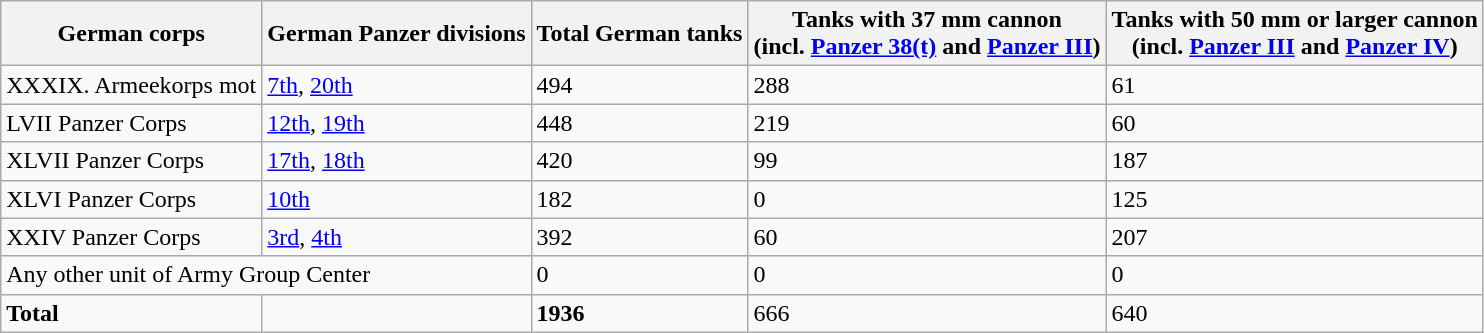<table class="wikitable">
<tr>
<th>German corps</th>
<th>German Panzer divisions</th>
<th>Total German tanks</th>
<th>Tanks with 37 mm cannon<br>(incl. <a href='#'>Panzer 38(t)</a> and <a href='#'>Panzer III</a>)</th>
<th>Tanks with 50 mm or larger cannon<br>(incl. <a href='#'>Panzer III</a> and <a href='#'>Panzer IV</a>)</th>
</tr>
<tr>
<td>XXXIX. Armeekorps mot</td>
<td><a href='#'>7th</a>, <a href='#'>20th</a></td>
<td>494</td>
<td>288</td>
<td>61</td>
</tr>
<tr>
<td>LVII Panzer Corps</td>
<td><a href='#'>12th</a>, <a href='#'>19th</a></td>
<td>448</td>
<td>219</td>
<td>60</td>
</tr>
<tr>
<td>XLVII Panzer Corps</td>
<td><a href='#'>17th</a>, <a href='#'>18th</a></td>
<td>420</td>
<td>99</td>
<td>187</td>
</tr>
<tr>
<td>XLVI Panzer Corps</td>
<td><a href='#'>10th</a></td>
<td>182</td>
<td>0</td>
<td>125</td>
</tr>
<tr>
<td>XXIV Panzer Corps</td>
<td><a href='#'>3rd</a>, <a href='#'>4th</a></td>
<td>392</td>
<td>60</td>
<td>207</td>
</tr>
<tr>
<td colspan=2>Any other unit of Army Group Center</td>
<td>0</td>
<td>0</td>
<td>0</td>
</tr>
<tr>
<td><strong>Total</strong></td>
<td> </td>
<td><strong>1936</strong></td>
<td>666</td>
<td>640</td>
</tr>
</table>
